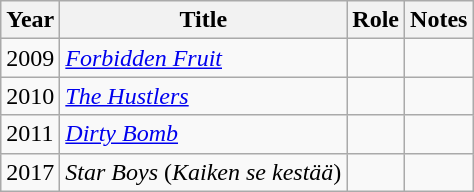<table class="wikitable sortable">
<tr>
<th>Year</th>
<th>Title</th>
<th>Role</th>
<th class="unsortable">Notes</th>
</tr>
<tr>
<td>2009</td>
<td><em><a href='#'>Forbidden Fruit</a></em></td>
<td></td>
<td></td>
</tr>
<tr>
<td>2010</td>
<td><em><a href='#'>The Hustlers</a></em></td>
<td></td>
<td></td>
</tr>
<tr>
<td>2011</td>
<td><em><a href='#'>Dirty Bomb</a></em></td>
<td></td>
<td></td>
</tr>
<tr>
<td>2017</td>
<td><em>Star Boys</em> (<em>Kaiken se kestää</em>)</td>
<td></td>
<td></td>
</tr>
</table>
